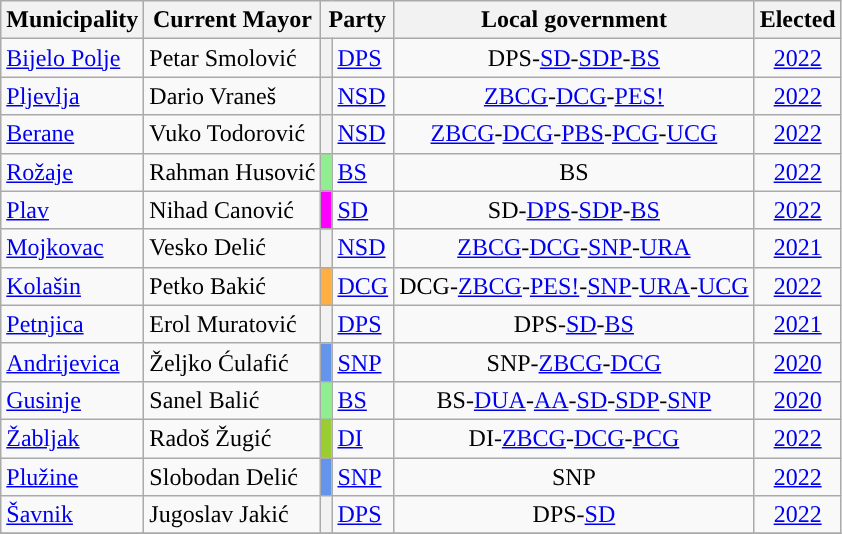<table class="wikitable sortable">
<tr>
<th>Municipality</th>
<th>Current Mayor</th>
<th colspan=2>Party</th>
<th>Local government</th>
<th>Elected</th>
</tr>
<tr>
<td><a href='#'>Bijelo Polje</a></td>
<td>Petar Smolović</td>
<th style="background-color: "></th>
<td><a href='#'>DPS</a></td>
<td style="text-align:center;">DPS-<a href='#'>SD</a>-<a href='#'>SDP</a>-<a href='#'>BS</a></td>
<td style="text-align:center;"><a href='#'>2022</a></td>
</tr>
<tr>
<td><a href='#'>Pljevlja</a></td>
<td>Dario Vraneš</td>
<th style="background-color: "></th>
<td><a href='#'>NSD</a></td>
<td style="text-align:center;"><a href='#'>ZBCG</a>-<a href='#'>DCG</a>-<a href='#'>PES!</a></td>
<td style="text-align:center;"><a href='#'>2022</a></td>
</tr>
<tr>
<td><a href='#'>Berane</a></td>
<td>Vuko Todorović</td>
<th style="background-color: "></th>
<td><a href='#'>NSD</a></td>
<td style="text-align:center;"><a href='#'>ZBCG</a>-<a href='#'>DCG</a>-<a href='#'>PBS</a>-<a href='#'>PCG</a>-<a href='#'>UCG</a></td>
<td style="text-align:center;"><a href='#'>2022</a></td>
</tr>
<tr>
<td><a href='#'>Rožaje</a></td>
<td>Rahman Husović</td>
<th style="background-color: lightgreen"></th>
<td><a href='#'>BS</a></td>
<td style="text-align:center;">BS</td>
<td style="text-align:center;"><a href='#'>2022</a></td>
</tr>
<tr>
<td><a href='#'>Plav</a></td>
<td>Nihad Canović</td>
<th style="background-color: #fd00ff"></th>
<td><a href='#'>SD</a></td>
<td style="text-align:center;">SD-<a href='#'>DPS</a>-<a href='#'>SDP</a>-<a href='#'>BS</a></td>
<td style="text-align:center;"><a href='#'>2022</a></td>
</tr>
<tr>
<td><a href='#'>Mojkovac</a></td>
<td>Vesko Delić</td>
<th style="background-color: "></th>
<td><a href='#'>NSD</a></td>
<td style="text-align:center;"><a href='#'>ZBCG</a>-<a href='#'>DCG</a>-<a href='#'>SNP</a>-<a href='#'>URA</a></td>
<td style="text-align:center;"><a href='#'>2021</a></td>
</tr>
<tr>
<td><a href='#'>Kolašin</a></td>
<td>Petko Bakić</td>
<th style="background-color: #ffae42"></th>
<td><a href='#'>DCG</a></td>
<td style="text-align:center;">DCG-<a href='#'>ZBCG</a>-<a href='#'>PES!</a>-<a href='#'>SNP</a>-<a href='#'>URA</a>-<a href='#'>UCG</a></td>
<td style="text-align:center;"><a href='#'>2022</a></td>
</tr>
<tr>
<td><a href='#'>Petnjica</a></td>
<td>Erol Muratović</td>
<th style="background-color: "></th>
<td><a href='#'>DPS</a></td>
<td style="text-align:center;">DPS-<a href='#'>SD</a>-<a href='#'>BS</a></td>
<td style="text-align:center;"><a href='#'>2021</a></td>
</tr>
<tr>
<td><a href='#'>Andrijevica</a></td>
<td>Željko Ćulafić</td>
<th style="background-color: cornflowerblue"></th>
<td><a href='#'>SNP</a></td>
<td style="text-align:center;">SNP-<a href='#'>ZBCG</a>-<a href='#'>DCG</a></td>
<td style="text-align:center;"><a href='#'>2020</a></td>
</tr>
<tr>
<td><a href='#'>Gusinje</a></td>
<td>Sanel Balić</td>
<th style="background-color: lightgreen"></th>
<td><a href='#'>BS</a></td>
<td style="text-align:center;">BS-<a href='#'>DUA</a>-<a href='#'>AA</a>-<a href='#'>SD</a>-<a href='#'>SDP</a>-<a href='#'>SNP</a></td>
<td style="text-align:center;"><a href='#'>2020</a></td>
</tr>
<tr>
<td><a href='#'>Žabljak</a></td>
<td>Radoš Žugić</td>
<th style="background:#9ACD32;"></th>
<td><a href='#'>DI</a></td>
<td style="text-align:center;">DI-<a href='#'>ZBCG</a>-<a href='#'>DCG</a>-<a href='#'>PCG</a></td>
<td style="text-align:center;"><a href='#'>2022</a></td>
</tr>
<tr>
<td><a href='#'>Plužine</a></td>
<td>Slobodan Delić</td>
<th style="background-color: cornflowerblue"></th>
<td><a href='#'>SNP</a></td>
<td style="text-align:center;">SNP</td>
<td style="text-align:center;"><a href='#'>2022</a></td>
</tr>
<tr>
<td><a href='#'>Šavnik</a></td>
<td>Jugoslav Jakić</td>
<th style="background-color: "></th>
<td><a href='#'>DPS</a></td>
<td style="text-align:center;">DPS-<a href='#'>SD</a></td>
<td style="text-align:center;"><a href='#'>2022</a></td>
</tr>
<tr>
</tr>
</table>
